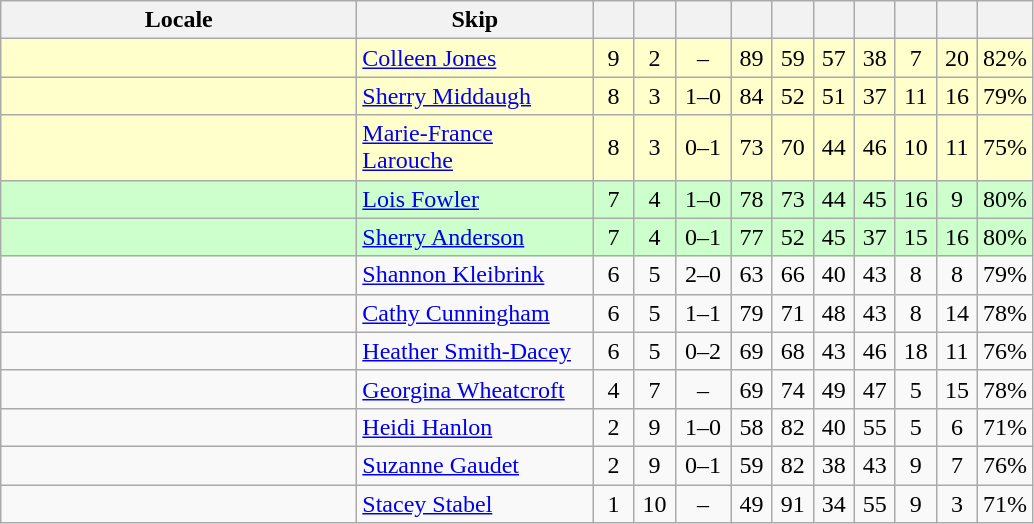<table class="wikitable" style="text-align: center;">
<tr>
<th width=230>Locale</th>
<th width=150>Skip</th>
<th width=20></th>
<th width=20></th>
<th width=30></th>
<th width=20></th>
<th width=20></th>
<th width=20></th>
<th width=20></th>
<th width=20></th>
<th width=20></th>
<th width=20></th>
</tr>
<tr bgcolor="#ffc">
<td style="text-align: left;"></td>
<td style="text-align: left;"><a href='#'>Colleen Jones</a></td>
<td>9</td>
<td>2</td>
<td>–</td>
<td>89</td>
<td>59</td>
<td>57</td>
<td>38</td>
<td>7</td>
<td>20</td>
<td>82%</td>
</tr>
<tr bgcolor="#ffc">
<td style="text-align: left;"></td>
<td style="text-align: left;"><a href='#'>Sherry Middaugh</a></td>
<td>8</td>
<td>3</td>
<td>1–0</td>
<td>84</td>
<td>52</td>
<td>51</td>
<td>37</td>
<td>11</td>
<td>16</td>
<td>79%</td>
</tr>
<tr bgcolor="#ffc">
<td style="text-align: left;"></td>
<td style="text-align: left;"><a href='#'>Marie-France Larouche</a></td>
<td>8</td>
<td>3</td>
<td>0–1</td>
<td>73</td>
<td>70</td>
<td>44</td>
<td>46</td>
<td>10</td>
<td>11</td>
<td>75%</td>
</tr>
<tr bgcolor="#ccffcc">
<td style="text-align: left;"></td>
<td style="text-align: left;"><a href='#'>Lois Fowler</a></td>
<td>7</td>
<td>4</td>
<td>1–0</td>
<td>78</td>
<td>73</td>
<td>44</td>
<td>45</td>
<td>16</td>
<td>9</td>
<td>80%</td>
</tr>
<tr bgcolor="#ccffcc">
<td style="text-align: left;"></td>
<td style="text-align: left;"><a href='#'>Sherry Anderson</a></td>
<td>7</td>
<td>4</td>
<td>0–1</td>
<td>77</td>
<td>52</td>
<td>45</td>
<td>37</td>
<td>15</td>
<td>16</td>
<td>80%</td>
</tr>
<tr>
<td style="text-align: left;"></td>
<td style="text-align: left;"><a href='#'>Shannon Kleibrink</a></td>
<td>6</td>
<td>5</td>
<td>2–0</td>
<td>63</td>
<td>66</td>
<td>40</td>
<td>43</td>
<td>8</td>
<td>8</td>
<td>79%</td>
</tr>
<tr>
<td style="text-align: left;"></td>
<td style="text-align: left;"><a href='#'>Cathy Cunningham</a></td>
<td>6</td>
<td>5</td>
<td>1–1</td>
<td>79</td>
<td>71</td>
<td>48</td>
<td>43</td>
<td>8</td>
<td>14</td>
<td>78%</td>
</tr>
<tr>
<td style="text-align: left;"></td>
<td style="text-align: left;"><a href='#'>Heather Smith-Dacey</a></td>
<td>6</td>
<td>5</td>
<td>0–2</td>
<td>69</td>
<td>68</td>
<td>43</td>
<td>46</td>
<td>18</td>
<td>11</td>
<td>76%</td>
</tr>
<tr>
<td style="text-align: left;"></td>
<td style="text-align: left;"><a href='#'>Georgina Wheatcroft</a></td>
<td>4</td>
<td>7</td>
<td>–</td>
<td>69</td>
<td>74</td>
<td>49</td>
<td>47</td>
<td>5</td>
<td>15</td>
<td>78%</td>
</tr>
<tr>
<td style="text-align: left;"></td>
<td style="text-align: left;"><a href='#'>Heidi Hanlon</a></td>
<td>2</td>
<td>9</td>
<td>1–0</td>
<td>58</td>
<td>82</td>
<td>40</td>
<td>55</td>
<td>5</td>
<td>6</td>
<td>71%</td>
</tr>
<tr>
<td style="text-align: left;"></td>
<td style="text-align: left;"><a href='#'>Suzanne Gaudet</a></td>
<td>2</td>
<td>9</td>
<td>0–1</td>
<td>59</td>
<td>82</td>
<td>38</td>
<td>43</td>
<td>9</td>
<td>7</td>
<td>76%</td>
</tr>
<tr>
<td style="text-align: left;"></td>
<td style="text-align: left;"><a href='#'>Stacey Stabel</a></td>
<td>1</td>
<td>10</td>
<td>–</td>
<td>49</td>
<td>91</td>
<td>34</td>
<td>55</td>
<td>9</td>
<td>3</td>
<td>71%</td>
</tr>
</table>
